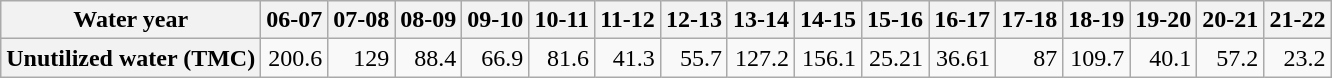<table class="wikitable" style="text-align:right; margin:left">
<tr>
<th>Water year</th>
<th>06-07</th>
<th>07-08</th>
<th>08-09</th>
<th>09-10</th>
<th>10-11</th>
<th>11-12</th>
<th>12-13</th>
<th>13-14</th>
<th>14-15</th>
<th>15-16</th>
<th>16-17</th>
<th>17-18</th>
<th>18-19</th>
<th>19-20</th>
<th>20-21</th>
<th>21-22</th>
</tr>
<tr>
<th>Unutilized water (TMC)</th>
<td>200.6</td>
<td>129</td>
<td>88.4</td>
<td>66.9</td>
<td>81.6</td>
<td>41.3</td>
<td>55.7</td>
<td>127.2</td>
<td>156.1</td>
<td>25.21</td>
<td>36.61</td>
<td>87</td>
<td>109.7</td>
<td>40.1</td>
<td>57.2</td>
<td>23.2</td>
</tr>
</table>
